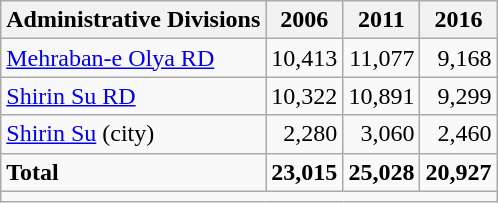<table class="wikitable">
<tr>
<th>Administrative Divisions</th>
<th>2006</th>
<th>2011</th>
<th>2016</th>
</tr>
<tr>
<td><a href='#'>Mehraban-e Olya RD</a></td>
<td style="text-align: right;">10,413</td>
<td style="text-align: right;">11,077</td>
<td style="text-align: right;">9,168</td>
</tr>
<tr>
<td><a href='#'>Shirin Su RD</a></td>
<td style="text-align: right;">10,322</td>
<td style="text-align: right;">10,891</td>
<td style="text-align: right;">9,299</td>
</tr>
<tr>
<td><a href='#'>Shirin Su</a> (city)</td>
<td style="text-align: right;">2,280</td>
<td style="text-align: right;">3,060</td>
<td style="text-align: right;">2,460</td>
</tr>
<tr>
<td><strong>Total</strong></td>
<td style="text-align: right;"><strong>23,015</strong></td>
<td style="text-align: right;"><strong>25,028</strong></td>
<td style="text-align: right;"><strong>20,927</strong></td>
</tr>
<tr>
<td colspan=4></td>
</tr>
</table>
